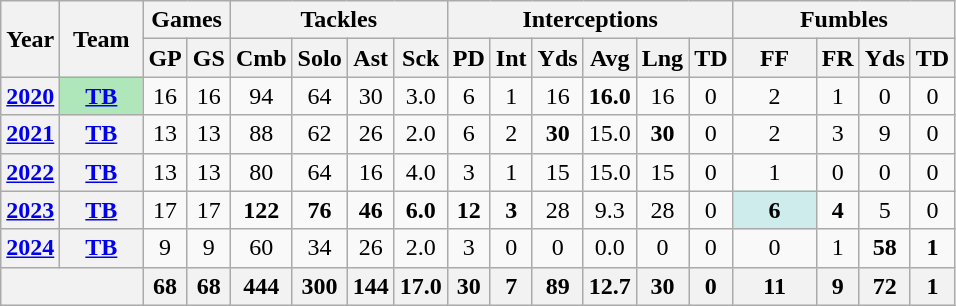<table class="wikitable" style="text-align: center;">
<tr>
<th rowspan="2">Year</th>
<th rowspan="2">Team</th>
<th colspan="2">Games</th>
<th colspan="4">Tackles</th>
<th colspan="6">Interceptions</th>
<th colspan="4">Fumbles</th>
</tr>
<tr>
<th>GP</th>
<th>GS</th>
<th>Cmb</th>
<th>Solo</th>
<th>Ast</th>
<th>Sck</th>
<th>PD</th>
<th>Int</th>
<th>Yds</th>
<th>Avg</th>
<th>Lng</th>
<th>TD</th>
<th>FF</th>
<th>FR</th>
<th>Yds</th>
<th>TD</th>
</tr>
<tr>
<th><a href='#'>2020</a></th>
<th style="background:#afe6ba; width:3em;"><a href='#'>TB</a></th>
<td>16</td>
<td>16</td>
<td>94</td>
<td>64</td>
<td>30</td>
<td>3.0</td>
<td>6</td>
<td>1</td>
<td>16</td>
<td><strong>16.0</strong></td>
<td>16</td>
<td>0</td>
<td>2</td>
<td>1</td>
<td>0</td>
<td>0</td>
</tr>
<tr>
<th><a href='#'>2021</a></th>
<th><a href='#'>TB</a></th>
<td>13</td>
<td>13</td>
<td>88</td>
<td>62</td>
<td>26</td>
<td>2.0</td>
<td>6</td>
<td>2</td>
<td><strong>30</strong></td>
<td>15.0</td>
<td><strong>30</strong></td>
<td>0</td>
<td>2</td>
<td>3</td>
<td>9</td>
<td>0</td>
</tr>
<tr>
<th><a href='#'>2022</a></th>
<th><a href='#'>TB</a></th>
<td>13</td>
<td>13</td>
<td>80</td>
<td>64</td>
<td>16</td>
<td>4.0</td>
<td>3</td>
<td>1</td>
<td>15</td>
<td>15.0</td>
<td>15</td>
<td>0</td>
<td>1</td>
<td>0</td>
<td>0</td>
<td>0</td>
</tr>
<tr>
<th><a href='#'>2023</a></th>
<th><a href='#'>TB</a></th>
<td>17</td>
<td>17</td>
<td><strong>122</strong></td>
<td><strong>76</strong></td>
<td><strong>46</strong></td>
<td><strong>6.0</strong></td>
<td><strong>12</strong></td>
<td><strong>3</strong></td>
<td>28</td>
<td>9.3</td>
<td>28</td>
<td>0</td>
<td style="background:#cfecec; width:3em;"><strong>6</strong></td>
<td><strong>4</strong></td>
<td>5</td>
<td>0</td>
</tr>
<tr>
<th><a href='#'>2024</a></th>
<th><a href='#'>TB</a></th>
<td>9</td>
<td>9</td>
<td>60</td>
<td>34</td>
<td>26</td>
<td>2.0</td>
<td>3</td>
<td>0</td>
<td>0</td>
<td>0.0</td>
<td>0</td>
<td>0</td>
<td>0</td>
<td>1</td>
<td><strong>58</strong></td>
<td><strong>1</strong></td>
</tr>
<tr>
<th colspan="2"></th>
<th>68</th>
<th>68</th>
<th>444</th>
<th>300</th>
<th>144</th>
<th>17.0</th>
<th>30</th>
<th>7</th>
<th>89</th>
<th>12.7</th>
<th>30</th>
<th>0</th>
<th>11</th>
<th>9</th>
<th>72</th>
<th>1</th>
</tr>
</table>
